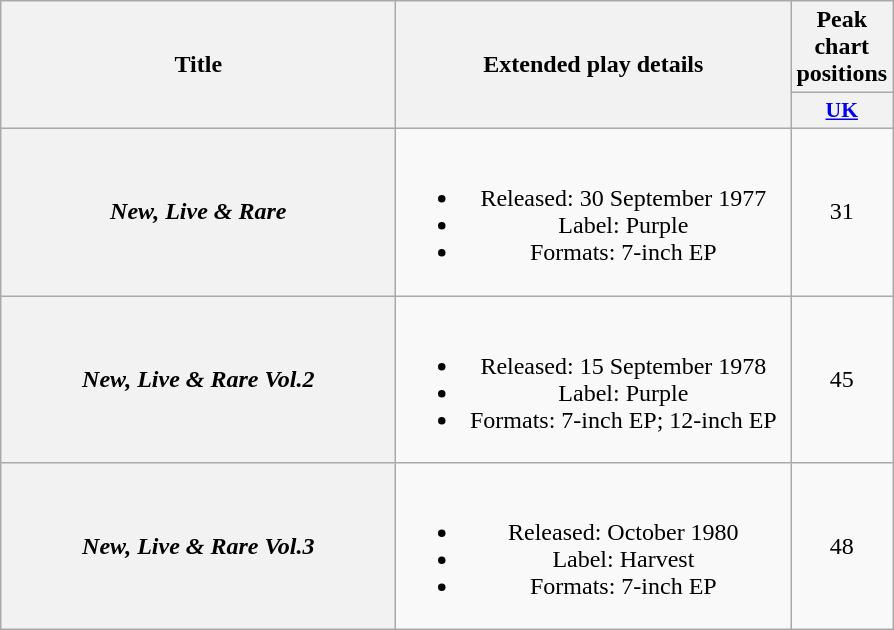<table class="wikitable plainrowheaders" style="text-align:center;">
<tr>
<th scope="col" rowspan="2" style="width:16em;">Title</th>
<th scope="col" rowspan="2" style="width:16em;">Extended play details</th>
<th scope="col" colspan="1">Peak chart positions</th>
</tr>
<tr>
<th style="width:2em;font-size:90%;"><a href='#'>UK</a><br></th>
</tr>
<tr>
<th scope="row"><em>New, Live & Rare</em></th>
<td><br><ul><li>Released: 30 September 1977</li><li>Label: Purple</li><li>Formats: 7-inch EP</li></ul></td>
<td>31</td>
</tr>
<tr>
<th scope="row"><em>New, Live & Rare Vol.2</em></th>
<td><br><ul><li>Released: 15 September 1978</li><li>Label: Purple</li><li>Formats: 7-inch EP; 12-inch EP</li></ul></td>
<td>45</td>
</tr>
<tr>
<th scope="row"><em>New, Live & Rare Vol.3</em></th>
<td><br><ul><li>Released: October 1980</li><li>Label: Harvest</li><li>Formats: 7-inch EP</li></ul></td>
<td>48</td>
</tr>
</table>
